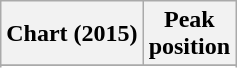<table class="wikitable sortable plainrowheaders" style="text-align:center">
<tr>
<th scope="col">Chart (2015)</th>
<th scope="col">Peak<br>position</th>
</tr>
<tr>
</tr>
<tr>
</tr>
<tr>
</tr>
<tr>
</tr>
<tr>
</tr>
<tr>
</tr>
<tr>
</tr>
<tr>
</tr>
<tr>
</tr>
<tr>
</tr>
<tr>
</tr>
<tr>
</tr>
</table>
